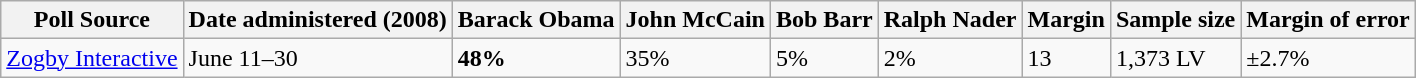<table class="wikitable collapsible">
<tr>
<th>Poll Source</th>
<th>Date administered (2008)</th>
<th>Barack Obama</th>
<th>John McCain</th>
<th>Bob Barr</th>
<th>Ralph Nader</th>
<th>Margin</th>
<th>Sample size</th>
<th>Margin of error</th>
</tr>
<tr>
<td><a href='#'>Zogby Interactive</a></td>
<td>June 11–30</td>
<td><strong>48%</strong></td>
<td>35%</td>
<td>5%</td>
<td>2%</td>
<td>13</td>
<td>1,373 LV</td>
<td>±2.7%</td>
</tr>
</table>
